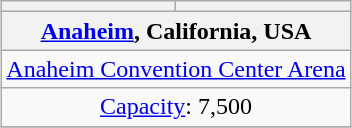<table class="wikitable" style="text-align:center; margin: 1em auto">
<tr>
<th></th>
<th></th>
</tr>
<tr>
<th colspan="2"><a href='#'>Anaheim</a>, California, USA</th>
</tr>
<tr>
<td colspan="2"><a href='#'>Anaheim Convention Center Arena</a></td>
</tr>
<tr>
<td colspan="2"><a href='#'>Capacity</a>: 7,500</td>
</tr>
<tr>
</tr>
</table>
